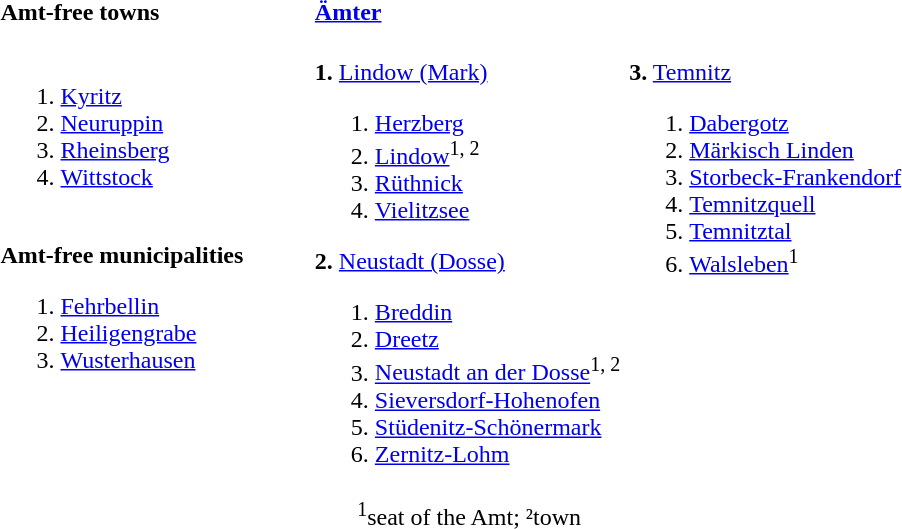<table>
<tr>
<th width=33% align=left>Amt-free towns</th>
<th width=33% align=left><a href='#'>Ämter</a></th>
<th width=33% align=left></th>
</tr>
<tr valign=top>
<td><br><ol><li><a href='#'>Kyritz</a></li><li><a href='#'>Neuruppin</a></li><li><a href='#'>Rheinsberg</a></li><li><a href='#'>Wittstock</a></li></ol><br>
<strong>Amt-free municipalities</strong><ol><li><a href='#'>Fehrbellin</a></li><li><a href='#'>Heiligengrabe</a></li><li><a href='#'>Wusterhausen</a></li></ol></td>
<td><br><strong>1.</strong> <a href='#'>Lindow (Mark)</a><ol><li><a href='#'>Herzberg</a></li><li><a href='#'>Lindow</a><sup>1, 2</sup></li><li><a href='#'>Rüthnick</a></li><li><a href='#'>Vielitzsee</a></li></ol><strong>2.</strong> <a href='#'>Neustadt (Dosse)</a><ol><li><a href='#'>Breddin</a></li><li><a href='#'>Dreetz</a></li><li><a href='#'>Neustadt an der Dosse</a><sup>1, 2</sup></li><li><a href='#'>Sieversdorf-Hohenofen</a></li><li><a href='#'>Stüdenitz-Schönermark</a></li><li><a href='#'>Zernitz-Lohm</a></li></ol></td>
<td><br><strong>3.</strong> <a href='#'>Temnitz</a><ol><li><a href='#'>Dabergotz</a></li><li><a href='#'>Märkisch Linden</a></li><li><a href='#'>Storbeck-Frankendorf</a></li><li><a href='#'>Temnitzquell</a></li><li><a href='#'>Temnitztal</a></li><li><a href='#'>Walsleben</a><sup>1</sup></li></ol></td>
</tr>
<tr>
<td colspan=3 align=center><sup>1</sup>seat of the Amt; ²town</td>
</tr>
</table>
